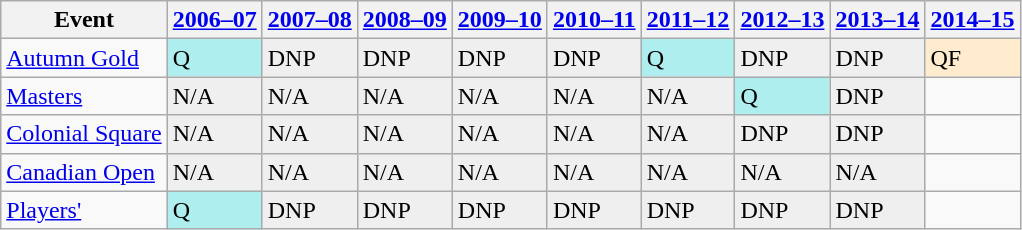<table class="wikitable" border="1">
<tr>
<th>Event</th>
<th><a href='#'>2006–07</a></th>
<th><a href='#'>2007–08</a></th>
<th><a href='#'>2008–09</a></th>
<th><a href='#'>2009–10</a></th>
<th><a href='#'>2010–11</a></th>
<th><a href='#'>2011–12</a></th>
<th><a href='#'>2012–13</a></th>
<th><a href='#'>2013–14</a></th>
<th><a href='#'>2014–15</a></th>
</tr>
<tr>
<td><a href='#'>Autumn Gold</a></td>
<td style="background:#afeeee;">Q</td>
<td style="background:#EFEFEF;">DNP</td>
<td style="background:#EFEFEF;">DNP</td>
<td style="background:#EFEFEF;">DNP</td>
<td style="background:#EFEFEF;">DNP</td>
<td style="background:#afeeee;">Q</td>
<td style="background:#EFEFEF;">DNP</td>
<td style="background:#EFEFEF;">DNP</td>
<td style="background:#ffebcd;">QF</td>
</tr>
<tr>
<td><a href='#'>Masters</a></td>
<td style="background:#EFEFEF;">N/A</td>
<td style="background:#EFEFEF;">N/A</td>
<td style="background:#EFEFEF;">N/A</td>
<td style="background:#EFEFEF;">N/A</td>
<td style="background:#EFEFEF;">N/A</td>
<td style="background:#EFEFEF;">N/A</td>
<td style="background:#afeeee;">Q</td>
<td style="background:#EFEFEF;">DNP</td>
<td></td>
</tr>
<tr>
<td><a href='#'>Colonial Square</a></td>
<td style="background:#EFEFEF;">N/A</td>
<td style="background:#EFEFEF;">N/A</td>
<td style="background:#EFEFEF;">N/A</td>
<td style="background:#EFEFEF;">N/A</td>
<td style="background:#EFEFEF;">N/A</td>
<td style="background:#EFEFEF;">N/A</td>
<td style="background:#EFEFEF;">DNP</td>
<td style="background:#EFEFEF;">DNP</td>
<td></td>
</tr>
<tr>
<td><a href='#'>Canadian Open</a></td>
<td style="background:#EFEFEF;">N/A</td>
<td style="background:#EFEFEF;">N/A</td>
<td style="background:#EFEFEF;">N/A</td>
<td style="background:#EFEFEF;">N/A</td>
<td style="background:#EFEFEF;">N/A</td>
<td style="background:#EFEFEF;">N/A</td>
<td style="background:#EFEFEF;">N/A</td>
<td style="background:#EFEFEF;">N/A</td>
<td></td>
</tr>
<tr>
<td><a href='#'>Players'</a></td>
<td style="background:#afeeee;">Q</td>
<td style="background:#EFEFEF;">DNP</td>
<td style="background:#EFEFEF;">DNP</td>
<td style="background:#EFEFEF;">DNP</td>
<td style="background:#EFEFEF;">DNP</td>
<td style="background:#EFEFEF;">DNP</td>
<td style="background:#EFEFEF;">DNP</td>
<td style="background:#EFEFEF;">DNP</td>
<td></td>
</tr>
</table>
